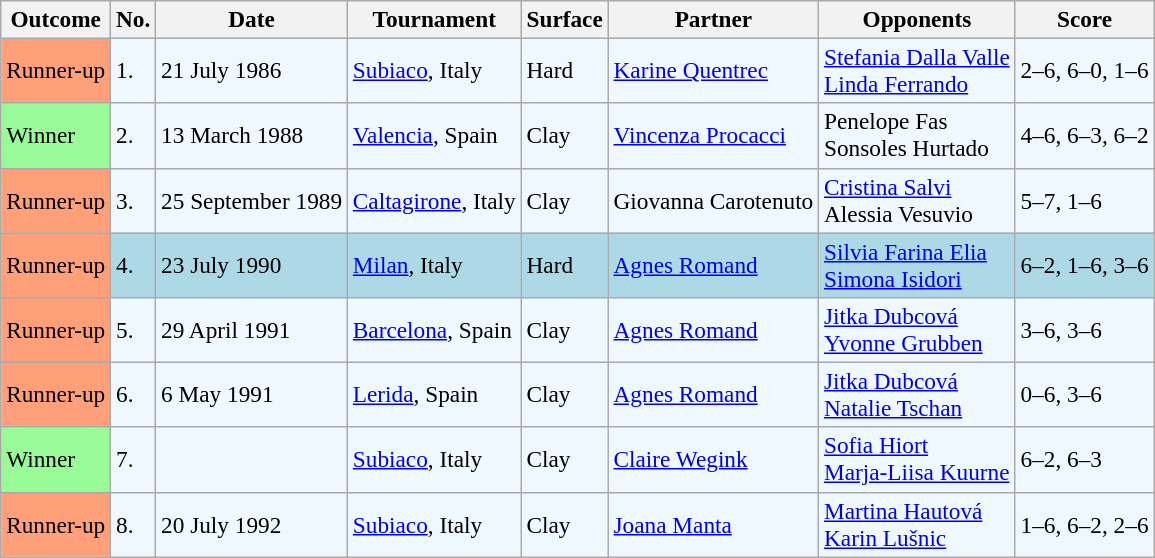<table class="sortable wikitable" style="font-size:97%;">
<tr>
<th>Outcome</th>
<th>No.</th>
<th>Date</th>
<th>Tournament</th>
<th>Surface</th>
<th>Partner</th>
<th>Opponents</th>
<th>Score</th>
</tr>
<tr style="background:#f0f8ff;">
<td style="background:#ffa07a;">Runner-up</td>
<td>1.</td>
<td>21 July 1986</td>
<td><a href='#'>Subiaco</a>, Italy</td>
<td>Hard</td>
<td> <a href='#'>Karine Quentrec</a></td>
<td> <a href='#'>Stefania Dalla Valle</a> <br>  <a href='#'>Linda Ferrando</a></td>
<td>2–6, 6–0, 1–6</td>
</tr>
<tr style="background:#f0f8ff;">
<td style="background:#98fb98;">Winner</td>
<td>2.</td>
<td>13 March 1988</td>
<td><a href='#'>Valencia</a>, Spain</td>
<td>Clay</td>
<td> <a href='#'>Vincenza Procacci</a></td>
<td> Penelope Fas <br>  Sonsoles Hurtado</td>
<td>4–6, 6–3, 6–2</td>
</tr>
<tr style="background:#f0f8ff;">
<td bgcolor="FFA07A">Runner-up</td>
<td>3.</td>
<td>25 September 1989</td>
<td><a href='#'>Caltagirone</a>, Italy</td>
<td>Clay</td>
<td> Giovanna Carotenuto</td>
<td> <a href='#'>Cristina Salvi</a> <br>  Alessia Vesuvio</td>
<td>5–7, 1–6</td>
</tr>
<tr style="background:lightblue;">
<td bgcolor="FFA07A">Runner-up</td>
<td>4.</td>
<td>23 July 1990</td>
<td><a href='#'>Milan</a>, Italy</td>
<td>Hard</td>
<td> <a href='#'>Agnes Romand</a></td>
<td> <a href='#'>Silvia Farina Elia</a> <br>  <a href='#'>Simona Isidori</a></td>
<td>6–2, 1–6, 3–6</td>
</tr>
<tr style="background:#f0f8ff;">
<td bgcolor="FFA07A">Runner-up</td>
<td>5.</td>
<td>29 April 1991</td>
<td><a href='#'>Barcelona</a>, Spain</td>
<td>Clay</td>
<td> <a href='#'>Agnes Romand</a></td>
<td> <a href='#'>Jitka Dubcová</a> <br>  <a href='#'>Yvonne Grubben</a></td>
<td>3–6, 3–6</td>
</tr>
<tr style="background:#f0f8ff;">
<td bgcolor="FFA07A">Runner-up</td>
<td>6.</td>
<td>6 May 1991</td>
<td><a href='#'>Lerida</a>, Spain</td>
<td>Clay</td>
<td> <a href='#'>Agnes Romand</a></td>
<td> <a href='#'>Jitka Dubcová</a> <br>  <a href='#'>Natalie Tschan</a></td>
<td>0–6, 3–6</td>
</tr>
<tr style="background:#f0f8ff;">
<td style="background:#98fb98;">Winner</td>
<td>7.</td>
<td></td>
<td><a href='#'>Subiaco</a>, Italy</td>
<td>Clay</td>
<td> <a href='#'>Claire Wegink</a></td>
<td> <a href='#'>Sofia Hiort</a> <br>  <a href='#'>Marja-Liisa Kuurne</a></td>
<td>6–2, 6–3</td>
</tr>
<tr style="background:#f0f8ff;">
<td style="background:#ffa07a;">Runner-up</td>
<td>8.</td>
<td>20 July 1992</td>
<td><a href='#'>Subiaco</a>, Italy</td>
<td>Clay</td>
<td> <a href='#'>Joana Manta</a></td>
<td> <a href='#'>Martina Hautová</a> <br>  <a href='#'>Karin Lušnic</a></td>
<td>1–6, 6–2, 2–6</td>
</tr>
</table>
